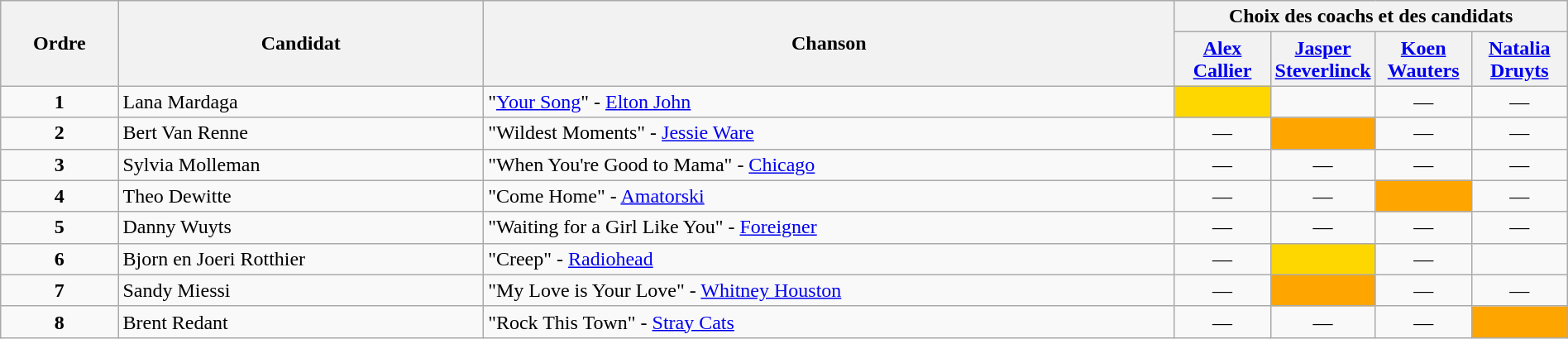<table class="wikitable" style="width:100%;">
<tr>
<th rowspan=2>Ordre</th>
<th rowspan=2>Candidat</th>
<th rowspan=2>Chanson</th>
<th colspan=4>Choix des coachs et des candidats</th>
</tr>
<tr>
<th width="70"><a href='#'>Alex Callier</a></th>
<th width="70"><a href='#'>Jasper Steverlinck</a></th>
<th width="70"><a href='#'>Koen Wauters</a></th>
<th width="70"><a href='#'>Natalia Druyts</a></th>
</tr>
<tr>
<td align="center"><strong>1</strong></td>
<td>Lana Mardaga</td>
<td>"<a href='#'>Your Song</a>" - <a href='#'>Elton John</a></td>
<td style="background:gold;text-align:center;"></td>
<td style="text-align:center;"></td>
<td align="center">—</td>
<td align="center">—</td>
</tr>
<tr>
<td align="center"><strong>2</strong></td>
<td>Bert Van Renne</td>
<td>"Wildest Moments" - <a href='#'>Jessie Ware</a></td>
<td align="center">—</td>
<td style="background:orange;text-align:center;"></td>
<td align="center">—</td>
<td align="center">—</td>
</tr>
<tr>
<td align="center"><strong>3</strong></td>
<td>Sylvia Molleman</td>
<td>"When You're Good to Mama" - <a href='#'>Chicago</a></td>
<td align="center">—</td>
<td align="center">—</td>
<td align="center">—</td>
<td align="center">—</td>
</tr>
<tr>
<td align="center"><strong>4</strong></td>
<td>Theo Dewitte</td>
<td>"Come Home" - <a href='#'>Amatorski</a></td>
<td align="center">—</td>
<td align="center">—</td>
<td style="background:orange;text-align:center;"></td>
<td align="center">—</td>
</tr>
<tr>
<td align="center"><strong>5</strong></td>
<td>Danny Wuyts</td>
<td>"Waiting for a Girl Like You" - <a href='#'>Foreigner</a></td>
<td align="center">—</td>
<td align="center">—</td>
<td align="center">—</td>
<td align="center">—</td>
</tr>
<tr>
<td align="center"><strong>6</strong></td>
<td>Bjorn en Joeri Rotthier</td>
<td>"Creep" - <a href='#'>Radiohead</a></td>
<td align="center">—</td>
<td style="background:gold;text-align:center;"></td>
<td align="center">—</td>
<td style="text-align:center;"></td>
</tr>
<tr>
<td align="center"><strong>7</strong></td>
<td>Sandy Miessi</td>
<td>"My Love is Your Love" - <a href='#'>Whitney Houston</a></td>
<td align="center">—</td>
<td style="background:orange;text-align:center;"></td>
<td align="center">—</td>
<td align="center">—</td>
</tr>
<tr>
<td align="center"><strong>8</strong></td>
<td>Brent Redant</td>
<td>"Rock This Town" - <a href='#'>Stray Cats</a></td>
<td align="center">—</td>
<td align="center">—</td>
<td align="center">—</td>
<td style="background:orange;text-align:center;"></td>
</tr>
</table>
